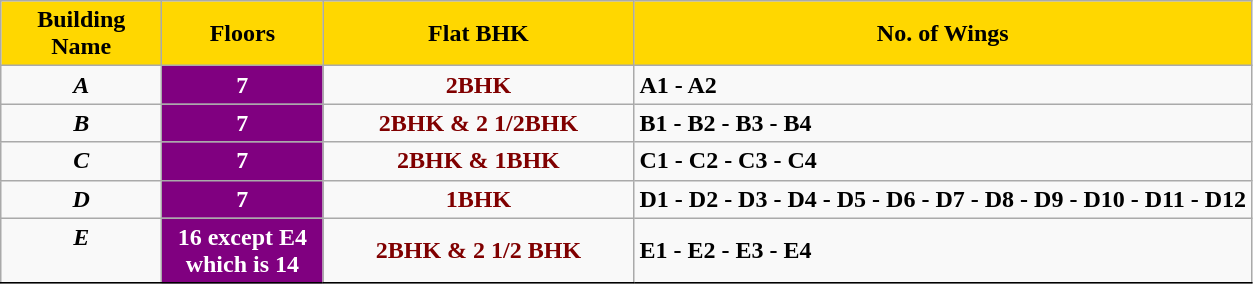<table class="wikitable" style="border:1px solid black;">
<tr>
<th style="background-color:#FFD700" width="100">Building Name</th>
<th style="background-color:#FFD700" width="100">Floors</th>
<th style="background-color:#FFD700" width="200">Flat BHK</th>
<th style="background-color:#FFD700">No. of Wings</th>
</tr>
<tr>
<td valign="top" align="center"><strong><em>A</em></strong></td>
<td valign="centre" align="center" style="background:#800080; color:#FFF;"><strong>7</strong></td>
<td valign="centre" align="center" style="background:FFFFFF; color:#800000;"><strong>2BHK</strong></td>
<td valign="centre"><strong>A1 - A2</strong></td>
</tr>
<tr>
<td valign="top" align="center"><strong><em>B</em></strong></td>
<td valign="centre" align="center" style="background:#800080; color:#FFF;"><strong>7</strong></td>
<td valign="centre" align="center" style="background:FFFFFF; color:#800000;"><strong>2BHK & 2 1/2BHK</strong></td>
<td valign="centre"><strong>B1 - B2 - B3 - B4  </strong></td>
</tr>
<tr>
<td valign="top" align="center"><strong><em>C</em></strong></td>
<td valign="centre" align="center" style="background:#800080; color:#FFF;"><strong>7</strong></td>
<td valign="centre" align="center" style="background:FFFFFF; color:#800000;"><strong>2BHK & 1BHK</strong></td>
<td valign="centre"><strong>C1 - C2 - C3 - C4</strong></td>
</tr>
<tr>
<td valign="top" align="center"><strong><em>D</em></strong></td>
<td valign="centre" align="center" style="background:#800080; color:#FFF;"><strong>7</strong></td>
<td valign="centre" align="center" style="background:FFFFFF; color:#800000;"><strong>1BHK</strong></td>
<td valign="centre"><strong>D1 - D2 - D3 - D4 - D5 - D6 - D7 - D8 - D9 - D10 - D11 - D12</strong></td>
</tr>
<tr>
<td valign="top" align="center"><strong><em>E</em></strong></td>
<td valign="centre" align="center" style="background:#800080; color:#FFF;"><strong>16 except E4 which is 14</strong></td>
<td valign="centre" align="center" style="background:FFFFFF; color:#800000;"><strong>2BHK & 2 1/2 BHK</strong></td>
<td valign="centre"><strong>E1 - E2 - E3 - E4</strong></td>
</tr>
<tr>
</tr>
</table>
